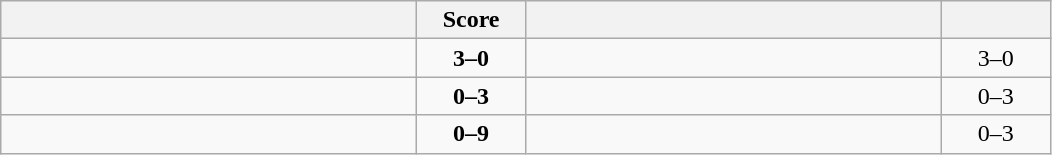<table class="wikitable" style="text-align: center; ">
<tr>
<th align="right" width="270"></th>
<th width="65">Score</th>
<th align="left" width="270"></th>
<th width="65"></th>
</tr>
<tr>
<td align="left"><strong></strong></td>
<td><strong>3–0</strong></td>
<td align="left"></td>
<td>3–0 <strong></strong></td>
</tr>
<tr>
<td align="left"></td>
<td><strong>0–3</strong></td>
<td align="left"><strong></strong></td>
<td>0–3 <strong></strong></td>
</tr>
<tr>
<td align="left"></td>
<td><strong>0–9</strong></td>
<td align="left"><strong></strong></td>
<td>0–3 <strong></strong></td>
</tr>
</table>
